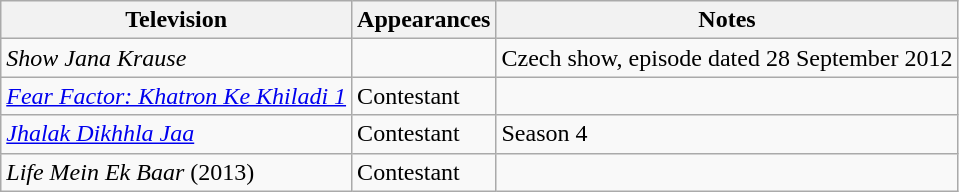<table class="wikitable sortable">
<tr>
<th>Television</th>
<th>Appearances</th>
<th>Notes</th>
</tr>
<tr>
<td><em>Show Jana Krause</em></td>
<td></td>
<td>Czech show, episode dated 28 September 2012</td>
</tr>
<tr>
<td><em><a href='#'>Fear Factor: Khatron Ke Khiladi 1</a></em></td>
<td>Contestant</td>
<td></td>
</tr>
<tr>
<td><em><a href='#'>Jhalak Dikhhla Jaa</a></em></td>
<td>Contestant</td>
<td>Season 4</td>
</tr>
<tr>
<td><em>Life Mein Ek Baar</em> (2013)</td>
<td>Contestant</td>
<td></td>
</tr>
</table>
